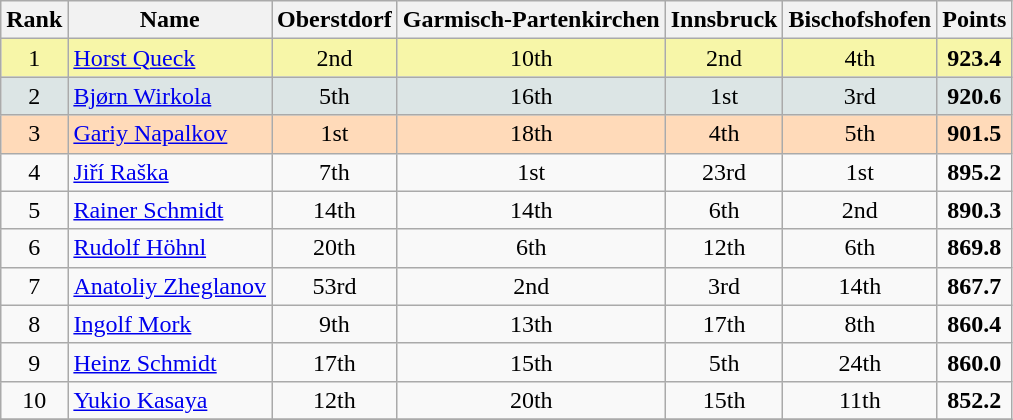<table class="wikitable sortable">
<tr>
<th align=Center>Rank</th>
<th>Name</th>
<th>Oberstdorf</th>
<th>Garmisch-Partenkirchen</th>
<th>Innsbruck</th>
<th>Bischofshofen</th>
<th>Points</th>
</tr>
<tr style="background:#F7F6A8">
<td align=center>1</td>
<td> <a href='#'>Horst Queck</a></td>
<td align=center>2nd</td>
<td align=center>10th</td>
<td align=center>2nd</td>
<td align=center>4th</td>
<td align=center><strong>923.4</strong></td>
</tr>
<tr style="background: #DCE5E5;">
<td align=center>2</td>
<td> <a href='#'>Bjørn Wirkola</a></td>
<td align=center>5th</td>
<td align=center>16th</td>
<td align=center>1st</td>
<td align=center>3rd</td>
<td align=center><strong>920.6</strong></td>
</tr>
<tr style="background: #FFDAB9;">
<td align=center>3</td>
<td> <a href='#'>Gariy Napalkov</a></td>
<td align=center>1st</td>
<td align=center>18th</td>
<td align=center>4th</td>
<td align=center>5th</td>
<td align=center><strong>901.5</strong></td>
</tr>
<tr>
<td align=center>4</td>
<td> <a href='#'>Jiří Raška</a></td>
<td align=center>7th</td>
<td align=center>1st</td>
<td align=center>23rd</td>
<td align=center>1st</td>
<td align=center><strong>895.2</strong></td>
</tr>
<tr>
<td align=center>5</td>
<td> <a href='#'>Rainer Schmidt</a></td>
<td align=center>14th</td>
<td align=center>14th</td>
<td align=center>6th</td>
<td align=center>2nd</td>
<td align=center><strong>890.3</strong></td>
</tr>
<tr>
<td align=center>6</td>
<td> <a href='#'>Rudolf Höhnl</a></td>
<td align=center>20th</td>
<td align=center>6th</td>
<td align=center>12th</td>
<td align=center>6th</td>
<td align=center><strong>869.8</strong></td>
</tr>
<tr>
<td align=center>7</td>
<td> <a href='#'>Anatoliy Zheglanov</a></td>
<td align=center>53rd</td>
<td align=center>2nd</td>
<td align=center>3rd</td>
<td align=center>14th</td>
<td align=center><strong>867.7</strong></td>
</tr>
<tr>
<td align=center>8</td>
<td> <a href='#'>Ingolf Mork</a></td>
<td align=center>9th</td>
<td align=center>13th</td>
<td align=center>17th</td>
<td align=center>8th</td>
<td align=center><strong>860.4</strong></td>
</tr>
<tr>
<td align=center>9</td>
<td> <a href='#'>Heinz Schmidt</a></td>
<td align=center>17th</td>
<td align=center>15th</td>
<td align=center>5th</td>
<td align=center>24th</td>
<td align=center><strong>860.0</strong></td>
</tr>
<tr>
<td align=center>10</td>
<td> <a href='#'>Yukio Kasaya</a></td>
<td align=center>12th</td>
<td align=center>20th</td>
<td align=center>15th</td>
<td align=center>11th</td>
<td align=center><strong>852.2</strong></td>
</tr>
<tr>
</tr>
</table>
